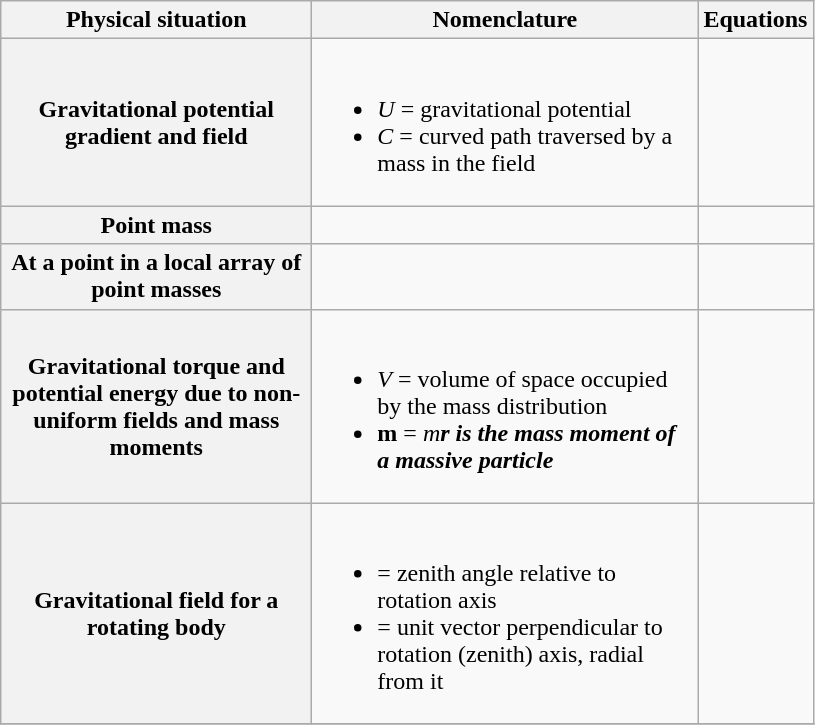<table class="wikitable">
<tr>
<th scope="col" width="200">Physical situation</th>
<th scope="col" width="250">Nomenclature</th>
<th scope="col" width="10">Equations</th>
</tr>
<tr>
<th>Gravitational potential gradient and field</th>
<td><br><ul><li><em>U</em> = gravitational potential</li><li><em>C</em> = curved path traversed by a mass in the field</li></ul></td>
<td><br></td>
</tr>
<tr>
<th>Point mass</th>
<td></td>
<td></td>
</tr>
<tr>
<th>At a point in a local array of point masses</th>
<td></td>
<td></td>
</tr>
<tr>
<th>Gravitational torque and potential energy due to non-uniform fields and mass moments</th>
<td><br><ul><li><em>V</em> = volume of space occupied by the mass distribution</li><li><strong>m</strong> = <em>m<strong><em>r<strong> is the mass moment of a massive particle</li></ul></td>
<td><br></td>
</tr>
<tr>
<th>Gravitational field for a rotating body</th>
<td><br><ul><li> = zenith angle relative to rotation axis</li><li> = unit vector perpendicular to  rotation (zenith) axis, radial from it</li></ul></td>
<td></td>
</tr>
<tr>
</tr>
</table>
